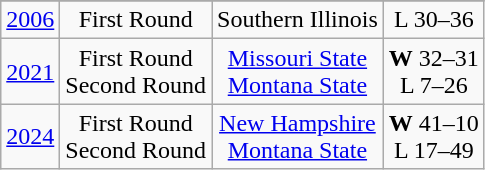<table class="wikitable" style="text-align:center;">
<tr>
</tr>
<tr>
<td><a href='#'>2006</a></td>
<td>First Round</td>
<td>Southern Illinois</td>
<td>L 30–36</td>
</tr>
<tr align="center">
<td><a href='#'>2021</a></td>
<td>First Round<br>Second Round</td>
<td><a href='#'>Missouri State</a><br><a href='#'>Montana State</a></td>
<td><strong>W</strong> 32–31<br>L 7–26</td>
</tr>
<tr align="center">
<td><a href='#'>2024</a></td>
<td>First Round<br>Second Round</td>
<td><a href='#'>New Hampshire</a><br><a href='#'>Montana State</a></td>
<td><strong>W</strong> 41–10<br>L 17–49</td>
</tr>
</table>
